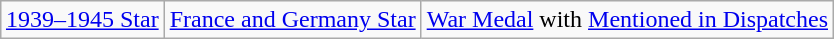<table class="wikitable" style="margin:1em auto; text-align:center;">
<tr>
<td><a href='#'>1939–1945 Star</a></td>
<td><a href='#'>France and Germany Star</a></td>
<td><a href='#'>War Medal</a> with <a href='#'>Mentioned in Dispatches</a></td>
</tr>
</table>
